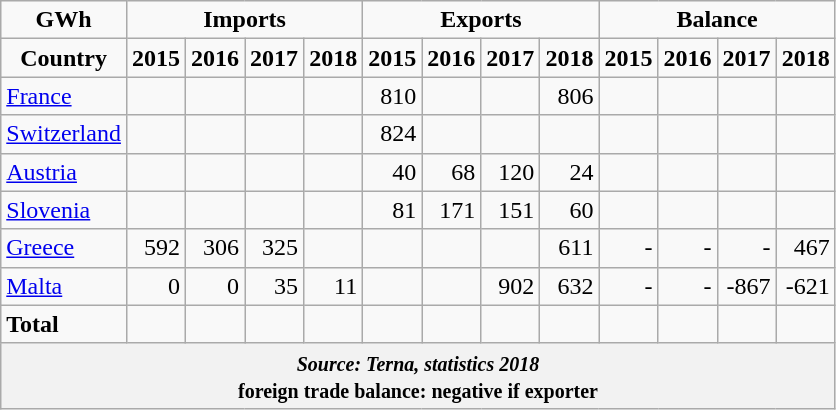<table class="wikitable">
<tr align="center">
<td><strong>GWh</strong></td>
<td colspan="4"><strong>Imports</strong></td>
<td colspan="4"><strong>Exports</strong></td>
<td colspan="4"><strong>Balance</strong></td>
</tr>
<tr align="center">
<td><strong>Country</strong></td>
<td><strong>2015</strong></td>
<td><strong>2016</strong></td>
<td><strong>2017</strong></td>
<td><strong>2018</strong></td>
<td><strong>2015</strong></td>
<td><strong>2016</strong></td>
<td><strong>2017</strong></td>
<td><strong>2018</strong></td>
<td><strong>2015</strong></td>
<td><strong>2016</strong></td>
<td><strong>2017</strong></td>
<td><strong>2018</strong></td>
</tr>
<tr align="right">
<td align="left"><a href='#'>France</a></td>
<td></td>
<td></td>
<td></td>
<td></td>
<td>810</td>
<td></td>
<td></td>
<td>806</td>
<td></td>
<td></td>
<td></td>
<td></td>
</tr>
<tr align="right">
<td align="left"><a href='#'>Switzerland</a></td>
<td></td>
<td></td>
<td></td>
<td></td>
<td>824</td>
<td></td>
<td></td>
<td></td>
<td></td>
<td></td>
<td></td>
<td></td>
</tr>
<tr align="right">
<td align="left"><a href='#'>Austria</a></td>
<td></td>
<td></td>
<td></td>
<td></td>
<td>40</td>
<td>68</td>
<td>120</td>
<td>24</td>
<td></td>
<td></td>
<td></td>
<td></td>
</tr>
<tr align="right">
<td align="left"><a href='#'>Slovenia</a></td>
<td></td>
<td></td>
<td></td>
<td></td>
<td>81</td>
<td>171</td>
<td>151</td>
<td>60</td>
<td></td>
<td></td>
<td></td>
<td></td>
</tr>
<tr align="right">
<td align="left"><a href='#'>Greece</a></td>
<td>592</td>
<td>306</td>
<td>325</td>
<td></td>
<td></td>
<td></td>
<td></td>
<td>611</td>
<td>-</td>
<td>-</td>
<td>-</td>
<td>467</td>
</tr>
<tr align="right">
<td align="left"><a href='#'>Malta</a></td>
<td>0</td>
<td>0</td>
<td>35</td>
<td>11</td>
<td></td>
<td></td>
<td>902</td>
<td>632</td>
<td>-</td>
<td>-</td>
<td>-867</td>
<td>-621</td>
</tr>
<tr align="right">
<td align="left"><strong>Total</strong></td>
<td><strong></strong></td>
<td><strong></strong></td>
<td><strong></strong></td>
<td><strong></strong></td>
<td><strong></strong></td>
<td><strong></strong></td>
<td><strong></strong></td>
<td><strong></strong></td>
<td><strong></strong></td>
<td><strong></strong></td>
<td><strong></strong></td>
<td><strong></strong></td>
</tr>
<tr>
<th colspan="13"><small><em>Source: Terna, statistics 2018</em><br>foreign trade balance: negative if exporter</small></th>
</tr>
</table>
